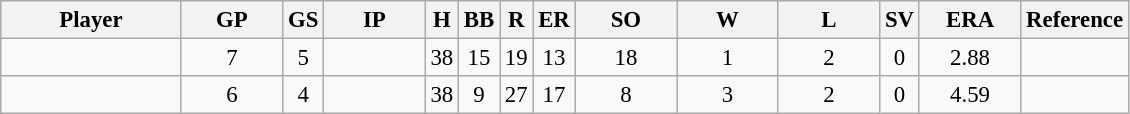<table class="wikitable sortable" style="text-align:center; font-size: 95%;">
<tr>
<th bgcolor="#DDDDFF" width="16%">Player</th>
<th bgcolor="#DDDDFF" width="9%">GP</th>
<th>GS</th>
<th bgcolor="#DDDDFF" width="9%">IP</th>
<th>H</th>
<th>BB</th>
<th>R</th>
<th>ER</th>
<th bgcolor="#DDDDFF" width="9%">SO</th>
<th bgcolor="#DDDDFF" width="9%">W</th>
<th bgcolor="#DDDDFF" width="9%">L</th>
<th>SV</th>
<th bgcolor="#DDDDFF" width="9%">ERA</th>
<th>Reference</th>
</tr>
<tr>
<td></td>
<td>7</td>
<td>5</td>
<td></td>
<td>38</td>
<td>15</td>
<td>19</td>
<td>13</td>
<td>18</td>
<td>1</td>
<td>2</td>
<td>0</td>
<td>2.88</td>
<td></td>
</tr>
<tr>
<td></td>
<td>6</td>
<td>4</td>
<td></td>
<td>38</td>
<td>9</td>
<td>27</td>
<td>17</td>
<td>8</td>
<td>3</td>
<td>2</td>
<td>0</td>
<td>4.59</td>
<td></td>
</tr>
</table>
